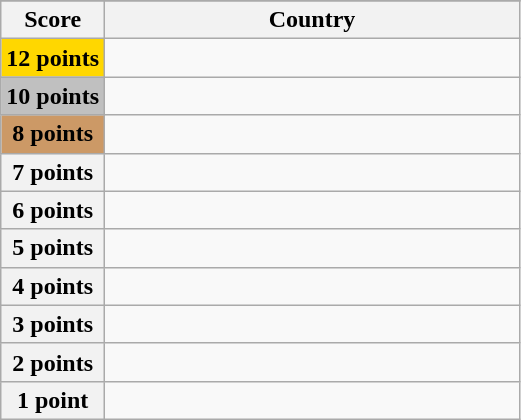<table class="wikitable">
<tr>
</tr>
<tr>
<th scope="col" width="20%">Score</th>
<th scope="col">Country</th>
</tr>
<tr>
<th scope="row" style="background:gold">12 points</th>
<td></td>
</tr>
<tr>
<th scope="row" style="background:silver">10 points</th>
<td></td>
</tr>
<tr>
<th scope="row" style="background:#CC9966">8 points</th>
<td></td>
</tr>
<tr>
<th scope="row">7 points</th>
<td></td>
</tr>
<tr>
<th scope="row">6 points</th>
<td></td>
</tr>
<tr>
<th scope="row">5 points</th>
<td></td>
</tr>
<tr>
<th scope="row">4 points</th>
<td></td>
</tr>
<tr>
<th scope="row">3 points</th>
<td></td>
</tr>
<tr>
<th scope="row">2 points</th>
<td></td>
</tr>
<tr>
<th scope="row">1 point</th>
<td></td>
</tr>
</table>
